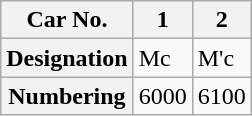<table class="wikitable">
<tr>
<th>Car No.</th>
<th>1</th>
<th>2</th>
</tr>
<tr>
<th>Designation</th>
<td>Mc</td>
<td>M'c</td>
</tr>
<tr>
<th>Numbering</th>
<td>6000</td>
<td>6100</td>
</tr>
</table>
